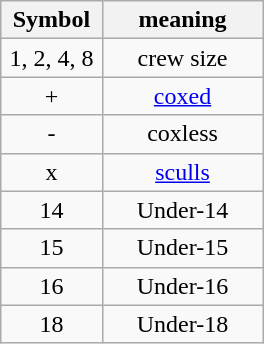<table class="wikitable" style="margin:1em auto; text-align:center;">
<tr>
<th width=60>Symbol</th>
<th width=100>meaning</th>
</tr>
<tr>
<td>1, 2, 4, 8</td>
<td>crew size</td>
</tr>
<tr>
<td>+</td>
<td><a href='#'>coxed</a></td>
</tr>
<tr>
<td>-</td>
<td>coxless</td>
</tr>
<tr>
<td>x</td>
<td><a href='#'>sculls</a></td>
</tr>
<tr>
<td>14</td>
<td>Under-14</td>
</tr>
<tr>
<td>15</td>
<td>Under-15</td>
</tr>
<tr>
<td>16</td>
<td>Under-16</td>
</tr>
<tr>
<td>18</td>
<td>Under-18</td>
</tr>
</table>
